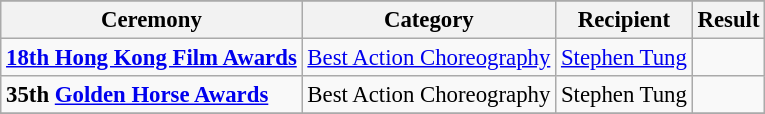<table class="wikitable" style="font-size:95%;" ;>
<tr>
</tr>
<tr>
<th>Ceremony</th>
<th>Category</th>
<th>Recipient</th>
<th>Result</th>
</tr>
<tr>
<td><strong><a href='#'>18th Hong Kong Film Awards</a></strong></td>
<td><a href='#'>Best Action Choreography</a></td>
<td><a href='#'>Stephen Tung</a></td>
<td></td>
</tr>
<tr>
<td><strong>35th <a href='#'>Golden Horse Awards</a></strong></td>
<td>Best Action Choreography</td>
<td>Stephen Tung</td>
<td></td>
</tr>
<tr>
</tr>
</table>
